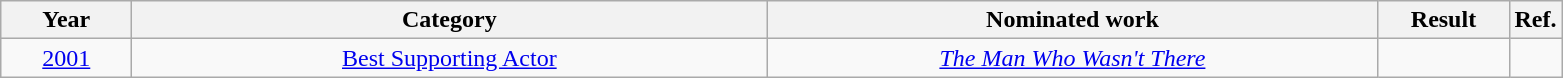<table class="wikitable plainrowheaders" style="text-align:center;">
<tr>
<th scope="col" style="width:5em;">Year</th>
<th scope="col" style="width:26em;">Category</th>
<th scope="col" style="width:25em;">Nominated work</th>
<th scope="col" style="width:5em;">Result</th>
<th>Ref.</th>
</tr>
<tr>
<td><a href='#'>2001</a></td>
<td><a href='#'>Best Supporting Actor</a></td>
<td><em><a href='#'>The Man Who Wasn't There</a></em></td>
<td></td>
<td></td>
</tr>
</table>
